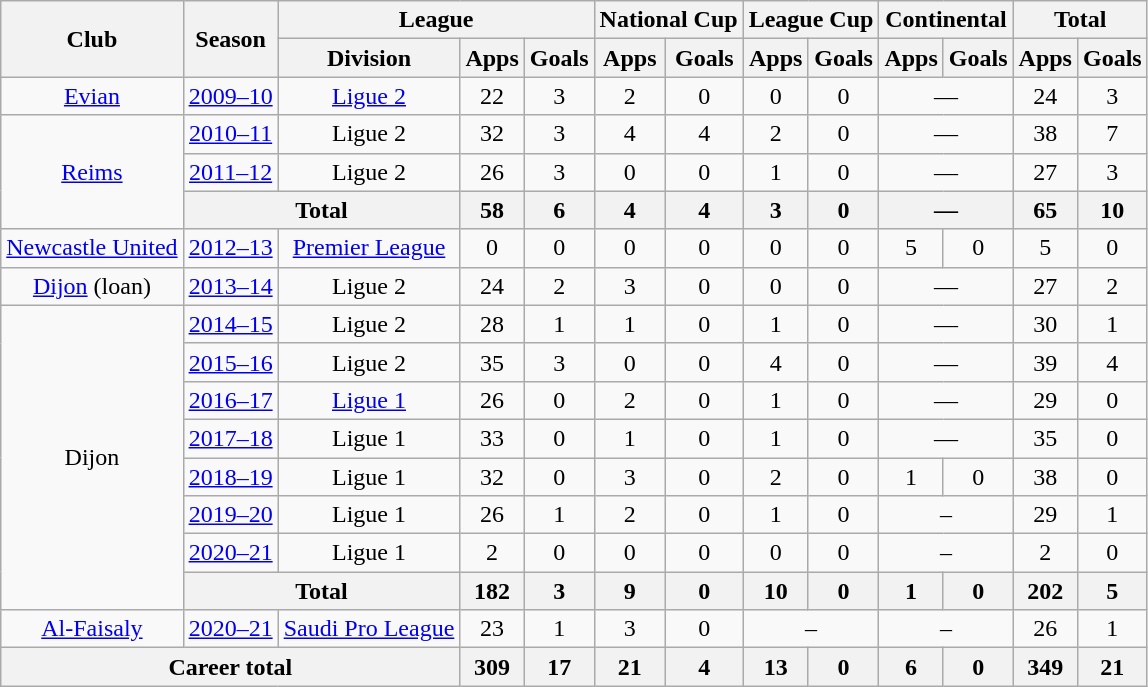<table class="wikitable" style="text-align: center;">
<tr>
<th rowspan="2">Club</th>
<th rowspan="2">Season</th>
<th colspan="3">League</th>
<th colspan="2">National Cup</th>
<th colspan="2">League Cup</th>
<th colspan="2">Continental</th>
<th colspan="2">Total</th>
</tr>
<tr>
<th>Division</th>
<th>Apps</th>
<th>Goals</th>
<th>Apps</th>
<th>Goals</th>
<th>Apps</th>
<th>Goals</th>
<th>Apps</th>
<th>Goals</th>
<th>Apps</th>
<th>Goals</th>
</tr>
<tr>
<td><a href='#'>Evian</a></td>
<td><a href='#'>2009–10</a></td>
<td><a href='#'>Ligue 2</a></td>
<td>22</td>
<td>3</td>
<td>2</td>
<td>0</td>
<td>0</td>
<td>0</td>
<td colspan="2">—</td>
<td>24</td>
<td>3</td>
</tr>
<tr>
<td rowspan="3"><a href='#'>Reims</a></td>
<td><a href='#'>2010–11</a></td>
<td>Ligue 2</td>
<td>32</td>
<td>3</td>
<td>4</td>
<td>4</td>
<td>2</td>
<td>0</td>
<td colspan="2">—</td>
<td>38</td>
<td>7</td>
</tr>
<tr>
<td><a href='#'>2011–12</a></td>
<td>Ligue 2</td>
<td>26</td>
<td>3</td>
<td>0</td>
<td>0</td>
<td>1</td>
<td>0</td>
<td colspan="2">—</td>
<td>27</td>
<td>3</td>
</tr>
<tr>
<th colspan="2">Total</th>
<th>58</th>
<th>6</th>
<th>4</th>
<th>4</th>
<th>3</th>
<th>0</th>
<th colspan="2">—</th>
<th>65</th>
<th>10</th>
</tr>
<tr>
<td><a href='#'>Newcastle United</a></td>
<td><a href='#'>2012–13</a></td>
<td><a href='#'>Premier League</a></td>
<td>0</td>
<td>0</td>
<td>0</td>
<td>0</td>
<td>0</td>
<td>0</td>
<td>5</td>
<td>0</td>
<td>5</td>
<td>0</td>
</tr>
<tr>
<td><a href='#'>Dijon</a> (loan)</td>
<td><a href='#'>2013–14</a></td>
<td>Ligue 2</td>
<td>24</td>
<td>2</td>
<td>3</td>
<td>0</td>
<td>0</td>
<td>0</td>
<td colspan="2">—</td>
<td>27</td>
<td>2</td>
</tr>
<tr>
<td rowspan="8">Dijon</td>
<td><a href='#'>2014–15</a></td>
<td>Ligue 2</td>
<td>28</td>
<td>1</td>
<td>1</td>
<td>0</td>
<td>1</td>
<td>0</td>
<td colspan="2">—</td>
<td>30</td>
<td>1</td>
</tr>
<tr>
<td><a href='#'>2015–16</a></td>
<td>Ligue 2</td>
<td>35</td>
<td>3</td>
<td>0</td>
<td>0</td>
<td>4</td>
<td>0</td>
<td colspan="2">—</td>
<td>39</td>
<td>4</td>
</tr>
<tr>
<td><a href='#'>2016–17</a></td>
<td><a href='#'>Ligue 1</a></td>
<td>26</td>
<td>0</td>
<td>2</td>
<td>0</td>
<td>1</td>
<td>0</td>
<td colspan="2">—</td>
<td>29</td>
<td>0</td>
</tr>
<tr>
<td><a href='#'>2017–18</a></td>
<td>Ligue 1</td>
<td>33</td>
<td>0</td>
<td>1</td>
<td>0</td>
<td>1</td>
<td>0</td>
<td colspan="2">—</td>
<td>35</td>
<td>0</td>
</tr>
<tr>
<td><a href='#'>2018–19</a></td>
<td>Ligue 1</td>
<td>32</td>
<td>0</td>
<td>3</td>
<td>0</td>
<td>2</td>
<td>0</td>
<td>1</td>
<td>0</td>
<td>38</td>
<td>0</td>
</tr>
<tr>
<td><a href='#'>2019–20</a></td>
<td>Ligue 1</td>
<td>26</td>
<td>1</td>
<td>2</td>
<td>0</td>
<td>1</td>
<td>0</td>
<td colspan="2">–</td>
<td>29</td>
<td>1</td>
</tr>
<tr>
<td><a href='#'>2020–21</a></td>
<td>Ligue 1</td>
<td>2</td>
<td>0</td>
<td>0</td>
<td>0</td>
<td>0</td>
<td>0</td>
<td colspan="2">–</td>
<td>2</td>
<td>0</td>
</tr>
<tr>
<th colspan="2">Total</th>
<th>182</th>
<th>3</th>
<th>9</th>
<th>0</th>
<th>10</th>
<th>0</th>
<th>1</th>
<th>0</th>
<th>202</th>
<th>5</th>
</tr>
<tr>
<td><a href='#'>Al-Faisaly</a></td>
<td><a href='#'>2020–21</a></td>
<td><a href='#'>Saudi Pro League</a></td>
<td>23</td>
<td>1</td>
<td>3</td>
<td>0</td>
<td colspan="2">–</td>
<td colspan="2">–</td>
<td>26</td>
<td>1</td>
</tr>
<tr>
<th colspan="3">Career total</th>
<th>309</th>
<th>17</th>
<th>21</th>
<th>4</th>
<th>13</th>
<th>0</th>
<th>6</th>
<th>0</th>
<th>349</th>
<th>21</th>
</tr>
</table>
